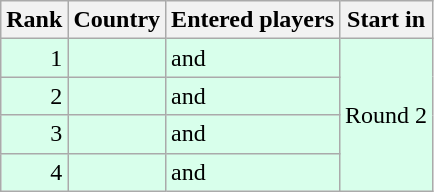<table class="wikitable" style="text-align:left">
<tr>
<th>Rank</th>
<th>Country</th>
<th>Entered players</th>
<th>Start in</th>
</tr>
<tr style="background:#d8ffeb;">
<td align=right>1</td>
<td></td>
<td> and </td>
<td rowspan="4" style="background:#d8ffeb;">Round 2</td>
</tr>
<tr style="background:#d8ffeb;">
<td align=right>2</td>
<td></td>
<td> and </td>
</tr>
<tr style="background:#d8ffeb;">
<td align=right>3</td>
<td></td>
<td> and </td>
</tr>
<tr style="background:#d8ffeb;">
<td align=right>4</td>
<td></td>
<td> and </td>
</tr>
</table>
